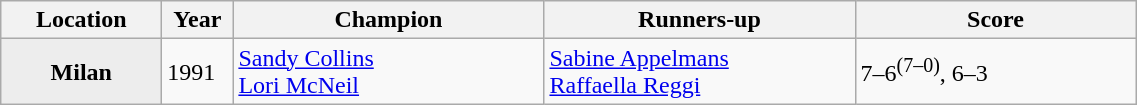<table class="wikitable">
<tr>
<th style="width:100px">Location</th>
<th style="width:40px">Year</th>
<th style="width:200px">Champion</th>
<th style="width:200px">Runners-up</th>
<th style="width:180px">Score</th>
</tr>
<tr>
<th rowspan="1" style="background:#ededed">Milan</th>
<td>1991</td>
<td> <a href='#'>Sandy Collins</a><br> <a href='#'>Lori McNeil</a></td>
<td> <a href='#'>Sabine Appelmans</a><br> <a href='#'>Raffaella Reggi</a></td>
<td>7–6<sup>(7–0)</sup>, 6–3</td>
</tr>
</table>
